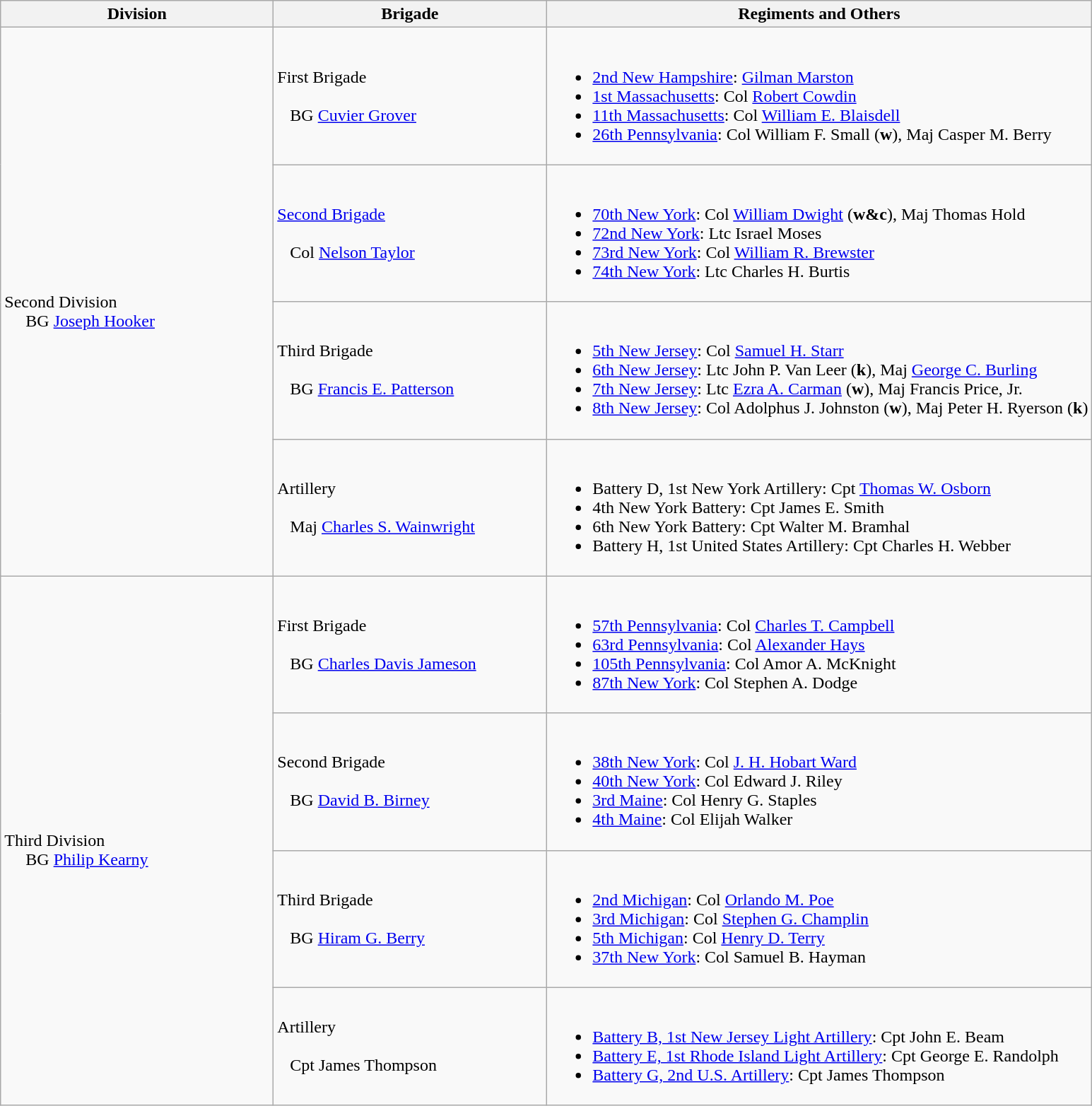<table class="wikitable">
<tr>
<th style="width:25%;">Division</th>
<th style="width:25%;">Brigade</th>
<th>Regiments and Others</th>
</tr>
<tr>
<td rowspan=4><br>Second Division
<br>    
BG <a href='#'>Joseph Hooker</a></td>
<td>First Brigade<br><br>  
BG <a href='#'>Cuvier Grover</a></td>
<td><br><ul><li><a href='#'>2nd New Hampshire</a>: <a href='#'>Gilman Marston</a></li><li><a href='#'>1st Massachusetts</a>: Col <a href='#'>Robert Cowdin</a></li><li><a href='#'>11th Massachusetts</a>: Col <a href='#'>William E. Blaisdell</a></li><li><a href='#'>26th Pennsylvania</a>: Col William F. Small (<strong>w</strong>), Maj Casper M. Berry</li></ul></td>
</tr>
<tr>
<td><a href='#'>Second Brigade</a><br><br>  
Col <a href='#'>Nelson Taylor</a></td>
<td><br><ul><li><a href='#'>70th New York</a>: Col <a href='#'>William Dwight</a> (<strong>w&c</strong>), Maj Thomas Hold</li><li><a href='#'>72nd New York</a>: Ltc Israel Moses</li><li><a href='#'>73rd New York</a>: Col <a href='#'>William R. Brewster</a></li><li><a href='#'>74th New York</a>: Ltc Charles H. Burtis</li></ul></td>
</tr>
<tr>
<td>Third Brigade<br><br>  
BG <a href='#'>Francis E. Patterson</a></td>
<td><br><ul><li><a href='#'>5th New Jersey</a>: Col <a href='#'>Samuel H. Starr</a></li><li><a href='#'>6th New Jersey</a>: Ltc John P. Van Leer (<strong>k</strong>), Maj <a href='#'>George C. Burling</a></li><li><a href='#'>7th New Jersey</a>: Ltc <a href='#'>Ezra A. Carman</a> (<strong>w</strong>), Maj Francis Price, Jr.</li><li><a href='#'>8th New Jersey</a>: Col Adolphus J. Johnston (<strong>w</strong>), Maj Peter H. Ryerson (<strong>k</strong>)</li></ul></td>
</tr>
<tr>
<td>Artillery<br><br>  
Maj <a href='#'>Charles S. Wainwright</a></td>
<td><br><ul><li>Battery D, 1st New York Artillery: Cpt <a href='#'>Thomas W. Osborn</a></li><li>4th New York Battery: Cpt James E. Smith</li><li>6th New York Battery: Cpt Walter M. Bramhal</li><li>Battery H, 1st United States Artillery: Cpt Charles H. Webber</li></ul></td>
</tr>
<tr>
<td rowspan=4><br>Third Division
<br>    
BG <a href='#'>Philip Kearny</a></td>
<td>First Brigade<br><br>  
BG <a href='#'>Charles Davis Jameson</a></td>
<td><br><ul><li><a href='#'>57th Pennsylvania</a>: Col <a href='#'>Charles T. Campbell</a></li><li><a href='#'>63rd Pennsylvania</a>: Col <a href='#'>Alexander Hays</a></li><li><a href='#'>105th Pennsylvania</a>: Col Amor A. McKnight</li><li><a href='#'>87th New York</a>: Col Stephen A. Dodge</li></ul></td>
</tr>
<tr>
<td>Second Brigade<br><br>  
BG <a href='#'>David B. Birney</a></td>
<td><br><ul><li><a href='#'>38th New York</a>: Col <a href='#'>J. H. Hobart Ward</a></li><li><a href='#'>40th New York</a>: Col Edward J. Riley</li><li><a href='#'>3rd Maine</a>: Col Henry G. Staples</li><li><a href='#'>4th Maine</a>: Col Elijah Walker</li></ul></td>
</tr>
<tr>
<td>Third Brigade<br><br>  
BG <a href='#'>Hiram G. Berry</a></td>
<td><br><ul><li><a href='#'>2nd Michigan</a>: Col <a href='#'>Orlando M. Poe</a></li><li><a href='#'>3rd Michigan</a>: Col <a href='#'>Stephen G. Champlin</a></li><li><a href='#'>5th Michigan</a>: Col <a href='#'>Henry D. Terry</a></li><li><a href='#'>37th New York</a>: Col Samuel B. Hayman</li></ul></td>
</tr>
<tr>
<td>Artillery<br><br>  
Cpt James Thompson</td>
<td><br><ul><li><a href='#'>Battery B, 1st New Jersey Light Artillery</a>: Cpt John E. Beam</li><li><a href='#'>Battery E, 1st Rhode Island Light Artillery</a>: Cpt George E. Randolph</li><li><a href='#'>Battery G, 2nd U.S. Artillery</a>: Cpt James Thompson</li></ul></td>
</tr>
</table>
